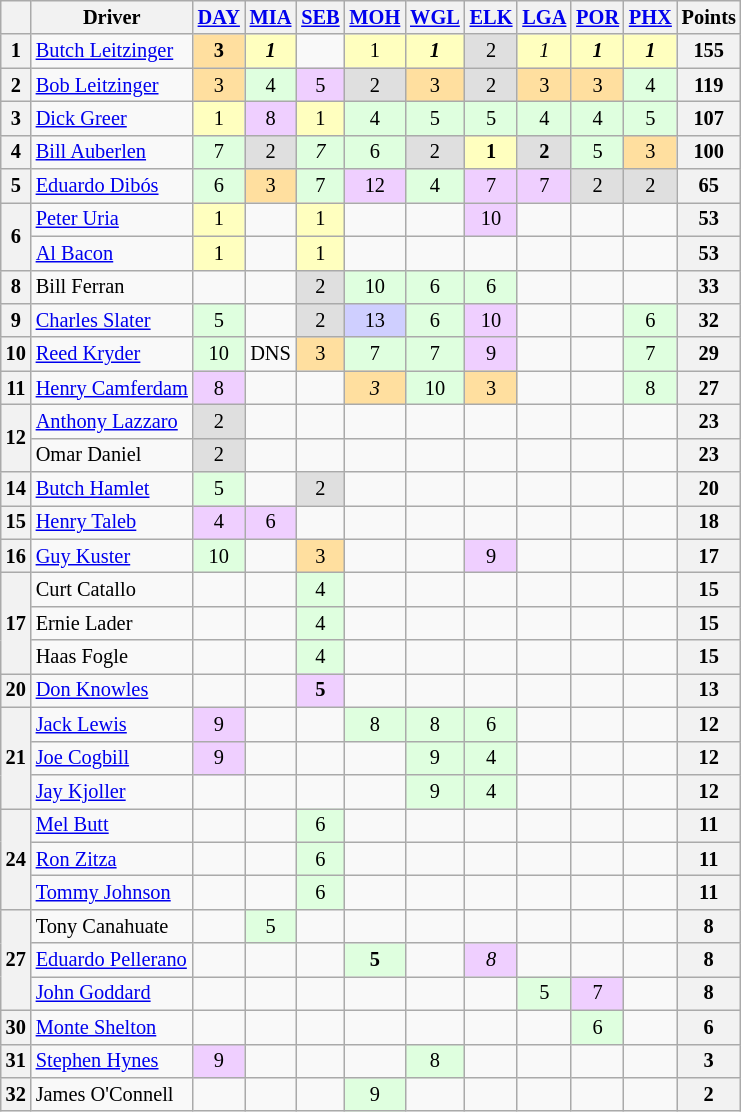<table class="wikitable" style="font-size:85%; text-align:center">
<tr>
<th valign="middle"></th>
<th valign="left">Driver</th>
<th><a href='#'>DAY</a></th>
<th><a href='#'>MIA</a></th>
<th><a href='#'>SEB</a></th>
<th><a href='#'>MOH</a></th>
<th><a href='#'>WGL</a></th>
<th><a href='#'>ELK</a></th>
<th><a href='#'>LGA</a></th>
<th><a href='#'>POR</a></th>
<th><a href='#'>PHX</a></th>
<th>Points</th>
</tr>
<tr>
<th>1</th>
<td align="left"> <a href='#'>Butch Leitzinger</a></td>
<td style="background:#ffdf9f;"><strong>3</strong></td>
<td style="background:#ffffbf;"><strong><em>1</em></strong></td>
<td></td>
<td style="background:#ffffbf;">1</td>
<td style="background:#ffffbf;"><strong><em>1</em></strong></td>
<td style="background:#dfdfdf;">2</td>
<td style="background:#ffffbf;"><em>1</em></td>
<td style="background:#ffffbf;"><strong><em>1</em></strong></td>
<td style="background:#ffffbf;"><strong><em>1</em></strong></td>
<th>155</th>
</tr>
<tr>
<th>2</th>
<td align="left"> <a href='#'>Bob Leitzinger</a></td>
<td style="background:#ffdf9f;">3</td>
<td style="background:#dfffdf;">4</td>
<td style="background:#efcfff;">5</td>
<td style="background:#dfdfdf;">2</td>
<td style="background:#ffdf9f;">3</td>
<td style="background:#dfdfdf;">2</td>
<td style="background:#ffdf9f;">3</td>
<td style="background:#ffdf9f;">3</td>
<td style="background:#dfffdf;">4</td>
<th>119</th>
</tr>
<tr>
<th>3</th>
<td align="left"> <a href='#'>Dick Greer</a></td>
<td style="background:#ffffbf;">1</td>
<td style="background:#efcfff;">8</td>
<td style="background:#ffffbf;">1</td>
<td style="background:#dfffdf;">4</td>
<td style="background:#dfffdf;">5</td>
<td style="background:#dfffdf;">5</td>
<td style="background:#dfffdf;">4</td>
<td style="background:#dfffdf;">4</td>
<td style="background:#dfffdf;">5</td>
<th>107</th>
</tr>
<tr>
<th>4</th>
<td align="left"> <a href='#'>Bill Auberlen</a></td>
<td style="background:#dfffdf;">7</td>
<td style="background:#dfdfdf;">2</td>
<td style="background:#dfffdf;"><em>7</em></td>
<td style="background:#dfffdf;">6</td>
<td style="background:#dfdfdf;">2</td>
<td style="background:#ffffbf;"><strong>1</strong></td>
<td style="background:#dfdfdf;"><strong>2</strong></td>
<td style="background:#dfffdf;">5</td>
<td style="background:#ffdf9f;">3</td>
<th>100</th>
</tr>
<tr>
<th>5</th>
<td align="left"> <a href='#'>Eduardo Dibós</a></td>
<td style="background:#dfffdf;">6</td>
<td style="background:#ffdf9f;">3</td>
<td style="background:#dfffdf;">7</td>
<td style="background:#efcfff;">12</td>
<td style="background:#dfffdf;">4</td>
<td style="background:#efcfff;">7</td>
<td style="background:#efcfff;">7</td>
<td style="background:#dfdfdf;">2</td>
<td style="background:#dfdfdf;">2</td>
<th>65</th>
</tr>
<tr>
<th rowspan="2">6</th>
<td align="left"> <a href='#'>Peter Uria</a></td>
<td style="background:#ffffbf;">1</td>
<td></td>
<td style="background:#ffffbf;">1</td>
<td></td>
<td></td>
<td style="background:#efcfff;">10</td>
<td></td>
<td></td>
<td></td>
<th>53</th>
</tr>
<tr>
<td align="left"> <a href='#'>Al Bacon</a></td>
<td style="background:#ffffbf;">1</td>
<td></td>
<td style="background:#ffffbf;">1</td>
<td></td>
<td></td>
<td></td>
<td></td>
<td></td>
<td></td>
<th>53</th>
</tr>
<tr>
<th>8</th>
<td align="left"> Bill Ferran</td>
<td></td>
<td></td>
<td style="background:#dfdfdf;">2</td>
<td style="background:#dfffdf;">10</td>
<td style="background:#dfffdf;">6</td>
<td style="background:#dfffdf;">6</td>
<td></td>
<td></td>
<td></td>
<th>33</th>
</tr>
<tr>
<th>9</th>
<td align="left"> <a href='#'>Charles Slater</a></td>
<td style="background:#dfffdf;">5</td>
<td></td>
<td style="background:#dfdfdf;">2</td>
<td style="background:#cfcfff;">13</td>
<td style="background:#dfffdf;">6</td>
<td style="background:#efcfff;">10</td>
<td></td>
<td></td>
<td style="background:#dfffdf;">6</td>
<th>32</th>
</tr>
<tr>
<th>10</th>
<td align="left"> <a href='#'>Reed Kryder</a></td>
<td style="background:#dfffdf;">10</td>
<td>DNS</td>
<td style="background:#ffdf9f;">3</td>
<td style="background:#dfffdf;">7</td>
<td style="background:#dfffdf;">7</td>
<td style="background:#efcfff;">9</td>
<td></td>
<td></td>
<td style="background:#dfffdf;">7</td>
<th>29</th>
</tr>
<tr>
<th>11</th>
<td align="left"> <a href='#'>Henry Camferdam</a></td>
<td style="background:#efcfff;">8</td>
<td></td>
<td></td>
<td style="background:#ffdf9f;"><em>3</em></td>
<td style="background:#dfffdf;">10</td>
<td style="background:#ffdf9f;">3</td>
<td></td>
<td></td>
<td style="background:#dfffdf;">8</td>
<th>27</th>
</tr>
<tr>
<th rowspan="2">12</th>
<td align="left"> <a href='#'>Anthony Lazzaro</a></td>
<td style="background:#dfdfdf;">2</td>
<td></td>
<td></td>
<td></td>
<td></td>
<td></td>
<td></td>
<td></td>
<td></td>
<th>23</th>
</tr>
<tr>
<td align="left"> Omar Daniel</td>
<td style="background:#dfdfdf;">2</td>
<td></td>
<td></td>
<td></td>
<td></td>
<td></td>
<td></td>
<td></td>
<td></td>
<th>23</th>
</tr>
<tr>
<th>14</th>
<td align="left"> <a href='#'>Butch Hamlet</a></td>
<td style="background:#dfffdf;">5</td>
<td></td>
<td style="background:#dfdfdf;">2</td>
<td></td>
<td></td>
<td></td>
<td></td>
<td></td>
<td></td>
<th>20</th>
</tr>
<tr>
<th>15</th>
<td align="left"> <a href='#'>Henry Taleb</a></td>
<td style="background:#efcfff;">4</td>
<td style="background:#efcfff;">6</td>
<td></td>
<td></td>
<td></td>
<td></td>
<td></td>
<td></td>
<td></td>
<th>18</th>
</tr>
<tr>
<th>16</th>
<td align="left"> <a href='#'>Guy Kuster</a></td>
<td style="background:#dfffdf;">10</td>
<td></td>
<td style="background:#ffdf9f;">3</td>
<td></td>
<td></td>
<td style="background:#efcfff;">9</td>
<td></td>
<td></td>
<td></td>
<th>17</th>
</tr>
<tr>
<th rowspan="3">17</th>
<td align="left"> Curt Catallo</td>
<td></td>
<td></td>
<td style="background:#dfffdf;">4</td>
<td></td>
<td></td>
<td></td>
<td></td>
<td></td>
<td></td>
<th>15</th>
</tr>
<tr>
<td align="left"> Ernie Lader</td>
<td></td>
<td></td>
<td style="background:#dfffdf;">4</td>
<td></td>
<td></td>
<td></td>
<td></td>
<td></td>
<td></td>
<th>15</th>
</tr>
<tr>
<td align="left"> Haas Fogle</td>
<td></td>
<td></td>
<td style="background:#dfffdf;">4</td>
<td></td>
<td></td>
<td></td>
<td></td>
<td></td>
<td></td>
<th>15</th>
</tr>
<tr>
<th>20</th>
<td align="left"> <a href='#'>Don Knowles</a></td>
<td></td>
<td></td>
<td style="background:#efcfff;"><strong>5</strong></td>
<td></td>
<td></td>
<td></td>
<td></td>
<td></td>
<td></td>
<th>13</th>
</tr>
<tr>
<th rowspan="3">21</th>
<td align="left"> <a href='#'>Jack Lewis</a></td>
<td style="background:#efcfff;">9</td>
<td></td>
<td></td>
<td style="background:#dfffdf;">8</td>
<td style="background:#dfffdf;">8</td>
<td style="background:#dfffdf;">6</td>
<td></td>
<td></td>
<td></td>
<th>12</th>
</tr>
<tr>
<td align="left"> <a href='#'>Joe Cogbill</a></td>
<td style="background:#efcfff;">9</td>
<td></td>
<td></td>
<td></td>
<td style="background:#dfffdf;">9</td>
<td style="background:#dfffdf;">4</td>
<td></td>
<td></td>
<td></td>
<th>12</th>
</tr>
<tr>
<td align="left"> <a href='#'>Jay Kjoller</a></td>
<td></td>
<td></td>
<td></td>
<td></td>
<td style="background:#dfffdf;">9</td>
<td style="background:#dfffdf;">4</td>
<td></td>
<td></td>
<td></td>
<th>12</th>
</tr>
<tr>
<th rowspan="3">24</th>
<td align="left"> <a href='#'>Mel Butt</a></td>
<td></td>
<td></td>
<td style="background:#dfffdf;">6</td>
<td></td>
<td></td>
<td></td>
<td></td>
<td></td>
<td></td>
<th>11</th>
</tr>
<tr>
<td align="left"> <a href='#'>Ron Zitza</a></td>
<td></td>
<td></td>
<td style="background:#dfffdf;">6</td>
<td></td>
<td></td>
<td></td>
<td></td>
<td></td>
<td></td>
<th>11</th>
</tr>
<tr>
<td align="left"> <a href='#'>Tommy Johnson</a></td>
<td></td>
<td></td>
<td style="background:#dfffdf;">6</td>
<td></td>
<td></td>
<td></td>
<td></td>
<td></td>
<td></td>
<th>11</th>
</tr>
<tr>
<th rowspan="3">27</th>
<td align="left"> Tony Canahuate</td>
<td></td>
<td style="background:#dfffdf;">5</td>
<td></td>
<td></td>
<td></td>
<td></td>
<td></td>
<td></td>
<td></td>
<th>8</th>
</tr>
<tr>
<td align="left"> <a href='#'>Eduardo Pellerano</a></td>
<td></td>
<td></td>
<td></td>
<td style="background:#dfffdf;"><strong>5</strong></td>
<td></td>
<td style="background:#efcfff;"><em>8</em></td>
<td></td>
<td></td>
<td></td>
<th>8</th>
</tr>
<tr>
<td align="left"> <a href='#'>John Goddard</a></td>
<td></td>
<td></td>
<td></td>
<td></td>
<td></td>
<td></td>
<td style="background:#dfffdf;">5</td>
<td style="background:#efcfff;">7</td>
<td></td>
<th>8</th>
</tr>
<tr>
<th>30</th>
<td align="left"> <a href='#'>Monte Shelton</a></td>
<td></td>
<td></td>
<td></td>
<td></td>
<td></td>
<td></td>
<td></td>
<td style="background:#dfffdf;">6</td>
<td></td>
<th>6</th>
</tr>
<tr>
<th>31</th>
<td align="left"> <a href='#'>Stephen Hynes</a></td>
<td style="background:#efcfff;">9</td>
<td></td>
<td></td>
<td></td>
<td style="background:#dfffdf;">8</td>
<td></td>
<td></td>
<td></td>
<td></td>
<th>3</th>
</tr>
<tr>
<th>32</th>
<td align="left"> James O'Connell</td>
<td></td>
<td></td>
<td></td>
<td style="background:#dfffdf;">9</td>
<td></td>
<td></td>
<td></td>
<td></td>
<td></td>
<th>2</th>
</tr>
</table>
